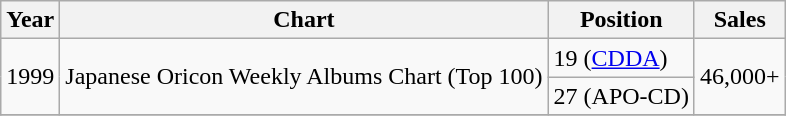<table class="wikitable">
<tr>
<th>Year</th>
<th>Chart</th>
<th>Position</th>
<th>Sales</th>
</tr>
<tr>
<td rowspan=2>1999</td>
<td rowspan=2>Japanese Oricon Weekly Albums Chart (Top 100)</td>
<td>19 (<a href='#'>CDDA</a>)</td>
<td rowspan=2>46,000+</td>
</tr>
<tr>
<td>27 (APO-CD)</td>
</tr>
<tr>
</tr>
</table>
